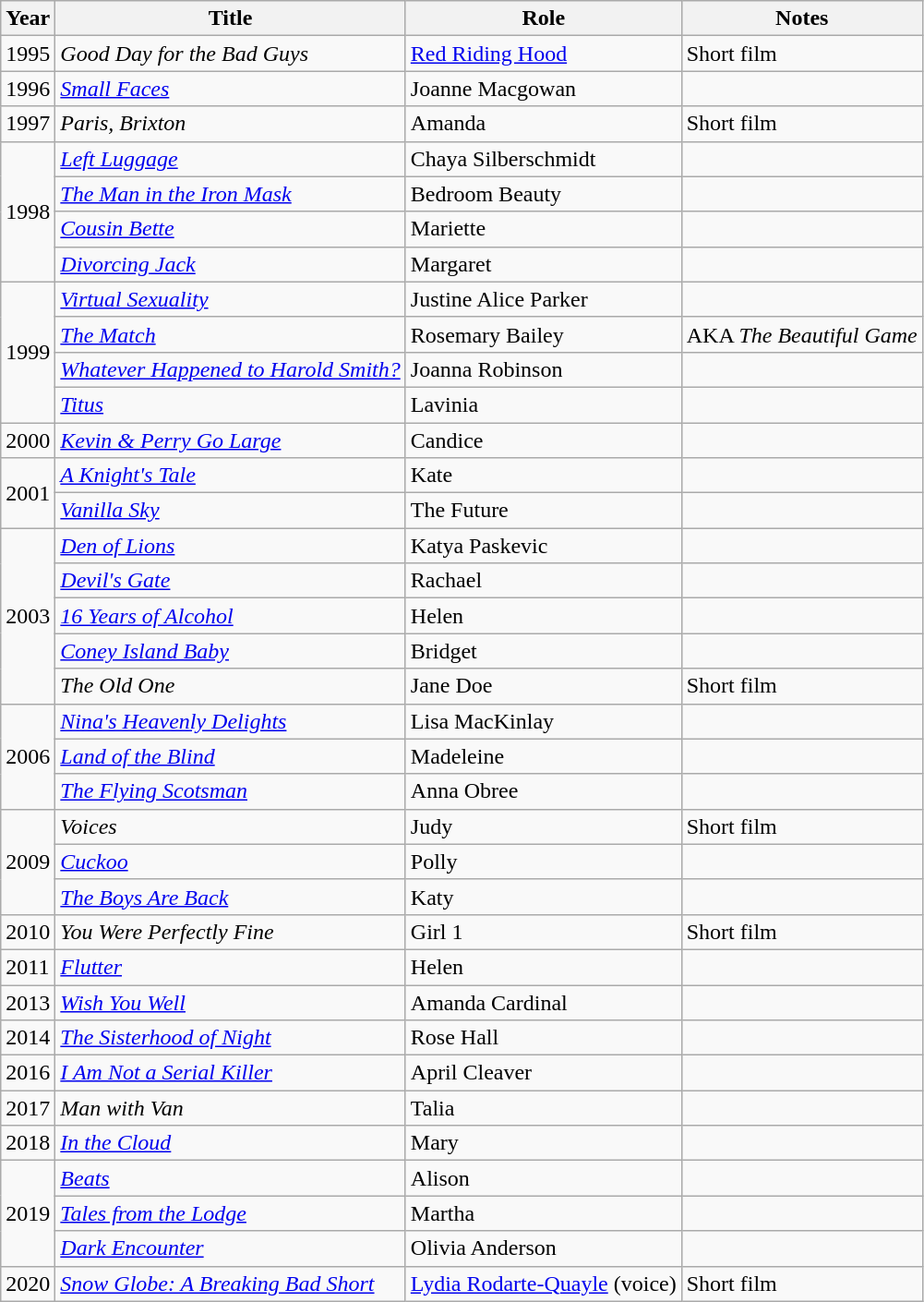<table class="wikitable sortable">
<tr>
<th>Year</th>
<th>Title</th>
<th>Role</th>
<th class="unsortable">Notes</th>
</tr>
<tr>
<td>1995</td>
<td><em>Good Day for the Bad Guys</em></td>
<td><a href='#'>Red Riding Hood</a></td>
<td>Short film</td>
</tr>
<tr>
<td>1996</td>
<td><em><a href='#'>Small Faces</a></em></td>
<td>Joanne Macgowan</td>
<td></td>
</tr>
<tr>
<td>1997</td>
<td><em>Paris, Brixton</em></td>
<td>Amanda</td>
<td>Short film</td>
</tr>
<tr>
<td rowspan="4">1998</td>
<td><em><a href='#'>Left Luggage</a></em></td>
<td>Chaya Silberschmidt</td>
<td></td>
</tr>
<tr>
<td><em><a href='#'>The Man in the Iron Mask</a></em></td>
<td>Bedroom Beauty</td>
<td></td>
</tr>
<tr>
<td><em><a href='#'>Cousin Bette</a></em></td>
<td>Mariette</td>
<td></td>
</tr>
<tr>
<td><em><a href='#'>Divorcing Jack</a></em></td>
<td>Margaret</td>
<td></td>
</tr>
<tr>
<td rowspan="4">1999</td>
<td><em><a href='#'>Virtual Sexuality</a></em></td>
<td>Justine Alice Parker</td>
<td></td>
</tr>
<tr>
<td><em><a href='#'>The Match</a></em></td>
<td>Rosemary Bailey</td>
<td>AKA <em>The Beautiful Game</em></td>
</tr>
<tr>
<td><em><a href='#'>Whatever Happened to Harold Smith?</a></em></td>
<td>Joanna Robinson</td>
<td></td>
</tr>
<tr>
<td><em><a href='#'>Titus</a></em></td>
<td>Lavinia</td>
<td></td>
</tr>
<tr>
<td>2000</td>
<td><em><a href='#'>Kevin & Perry Go Large</a></em></td>
<td>Candice</td>
<td></td>
</tr>
<tr>
<td rowspan="2">2001</td>
<td><em><a href='#'>A Knight's Tale</a></em></td>
<td>Kate</td>
<td></td>
</tr>
<tr>
<td><em><a href='#'>Vanilla Sky</a></em></td>
<td>The Future</td>
<td></td>
</tr>
<tr>
<td rowspan="5">2003</td>
<td><em><a href='#'>Den of Lions</a></em></td>
<td>Katya Paskevic</td>
<td></td>
</tr>
<tr>
<td><em><a href='#'>Devil's Gate</a></em></td>
<td>Rachael</td>
<td></td>
</tr>
<tr>
<td><em><a href='#'>16 Years of Alcohol</a></em></td>
<td>Helen</td>
<td></td>
</tr>
<tr>
<td><em><a href='#'>Coney Island Baby</a></em></td>
<td>Bridget</td>
<td></td>
</tr>
<tr>
<td><em>The Old One</em></td>
<td>Jane Doe</td>
<td>Short film</td>
</tr>
<tr>
<td rowspan="3">2006</td>
<td><em><a href='#'>Nina's Heavenly Delights</a></em></td>
<td>Lisa MacKinlay</td>
<td></td>
</tr>
<tr>
<td><em><a href='#'>Land of the Blind</a></em></td>
<td>Madeleine</td>
<td></td>
</tr>
<tr>
<td><em><a href='#'>The Flying Scotsman</a></em></td>
<td>Anna Obree</td>
<td></td>
</tr>
<tr>
<td rowspan="3">2009</td>
<td><em>Voices</em></td>
<td>Judy</td>
<td>Short film</td>
</tr>
<tr>
<td><em><a href='#'>Cuckoo</a></em></td>
<td>Polly</td>
<td></td>
</tr>
<tr>
<td><em><a href='#'>The Boys Are Back</a></em></td>
<td>Katy</td>
<td></td>
</tr>
<tr>
<td>2010</td>
<td><em>You Were Perfectly Fine</em></td>
<td>Girl 1</td>
<td>Short film</td>
</tr>
<tr>
<td>2011</td>
<td><em><a href='#'>Flutter</a></em></td>
<td>Helen</td>
<td></td>
</tr>
<tr>
<td>2013</td>
<td><em><a href='#'>Wish You Well</a></em></td>
<td>Amanda Cardinal</td>
<td></td>
</tr>
<tr>
<td>2014</td>
<td><em><a href='#'>The Sisterhood of Night</a></em></td>
<td>Rose Hall</td>
<td></td>
</tr>
<tr>
<td>2016</td>
<td><em><a href='#'>I Am Not a Serial Killer</a></em></td>
<td>April Cleaver</td>
<td></td>
</tr>
<tr>
<td>2017</td>
<td><em>Man with Van</em></td>
<td>Talia</td>
<td></td>
</tr>
<tr>
<td>2018</td>
<td><em><a href='#'>In the Cloud</a></em></td>
<td>Mary</td>
<td></td>
</tr>
<tr>
<td rowspan="3">2019</td>
<td><em><a href='#'>Beats</a></em></td>
<td>Alison</td>
<td></td>
</tr>
<tr>
<td><em><a href='#'>Tales from the Lodge</a></em></td>
<td>Martha</td>
<td></td>
</tr>
<tr>
<td><em><a href='#'>Dark Encounter</a></em></td>
<td>Olivia Anderson</td>
<td></td>
</tr>
<tr>
<td>2020</td>
<td><em><a href='#'>Snow Globe: A Breaking Bad Short</a></em></td>
<td><a href='#'>Lydia Rodarte-Quayle</a> (voice)</td>
<td>Short film</td>
</tr>
</table>
